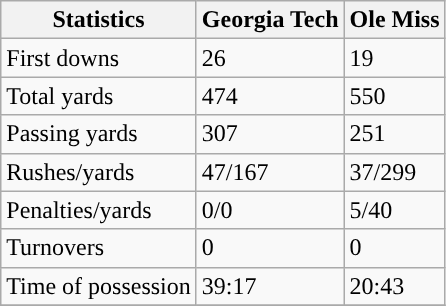<table class="wikitable" style="float: left;">
<tr>
<th>Statistics</th>
<th>Georgia Tech</th>
<th>Ole Miss</th>
</tr>
<tr>
<td>First downs</td>
<td>26</td>
<td>19</td>
</tr>
<tr>
<td>Total yards</td>
<td>474</td>
<td>550</td>
</tr>
<tr>
<td>Passing yards</td>
<td>307</td>
<td>251</td>
</tr>
<tr>
<td>Rushes/yards</td>
<td>47/167</td>
<td>37/299</td>
</tr>
<tr>
<td>Penalties/yards</td>
<td>0/0</td>
<td>5/40</td>
</tr>
<tr>
<td>Turnovers</td>
<td>0</td>
<td>0</td>
</tr>
<tr>
<td>Time of possession</td>
<td>39:17</td>
<td>20:43</td>
</tr>
<tr>
</tr>
</table>
